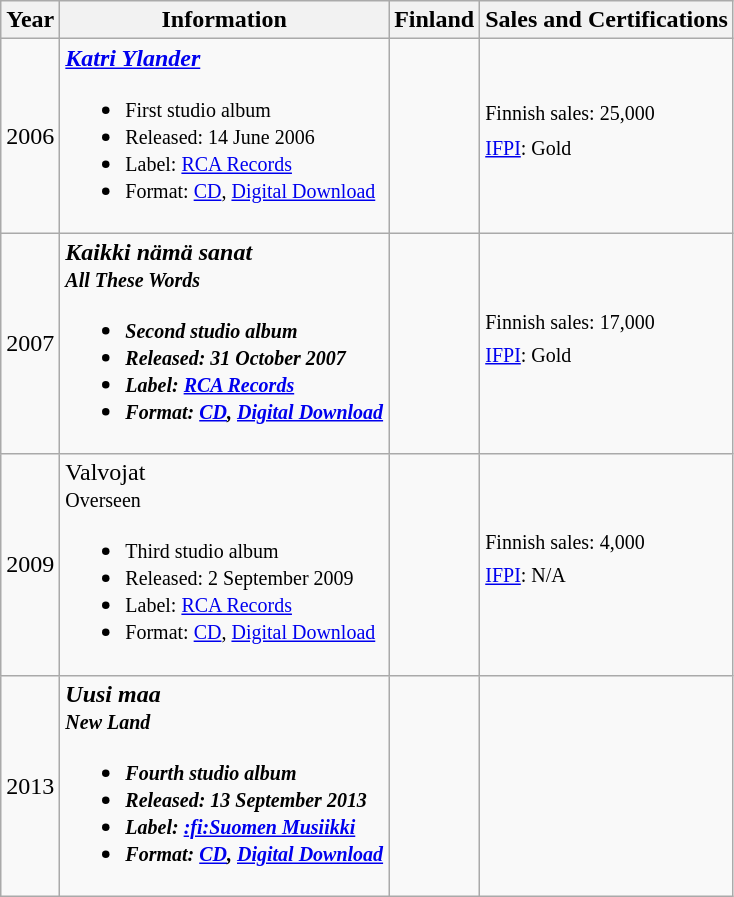<table class="wikitable">
<tr>
<th>Year</th>
<th>Information</th>
<th>Finland</th>
<th>Sales and Certifications</th>
</tr>
<tr>
<td>2006</td>
<td><strong><em><a href='#'>Katri Ylander</a></em></strong><br><ul><li><small>First studio album</small></li><li><small>Released: 14 June 2006</small></li><li><small>Label: <a href='#'>RCA Records</a></small></li><li><small>Format: <a href='#'>CD</a>, <a href='#'>Digital Download</a></small></li></ul></td>
<td></td>
<td><sup>Finnish sales: 25,000 <br><a href='#'>IFPI</a>: Gold</sup></td>
</tr>
<tr>
<td>2007</td>
<td><strong><em>Kaikki nämä sanat<strong><br><small>All These Words</small><em><br><ul><li><small>Second studio album</small></li><li><small>Released: 31 October 2007</small></li><li><small>Label: <a href='#'>RCA Records</a></small></li><li><small>Format: <a href='#'>CD</a>, <a href='#'>Digital Download</a></small></li></ul></td>
<td></td>
<td><sup>Finnish sales: 17,000 <br><a href='#'>IFPI</a>: Gold</sup></td>
</tr>
<tr>
<td>2009</td>
<td></em></strong>Valvojat</strong><br><small>Overseen</small></em><br><ul><li><small>Third studio album</small></li><li><small>Released: 2 September 2009</small></li><li><small>Label: <a href='#'>RCA Records</a></small></li><li><small>Format: <a href='#'>CD</a>, <a href='#'>Digital Download</a></small></li></ul></td>
<td></td>
<td><sup>Finnish sales: 4,000 <br><a href='#'>IFPI</a>: N/A</sup></td>
</tr>
<tr>
<td>2013</td>
<td><strong><em>Uusi maa<strong><br><small>New Land</small><em><br><ul><li><small>Fourth studio album</small></li><li><small>Released: 13 September 2013</small></li><li><small>Label: <a href='#'>:fi:Suomen Musiikki</a></small></li><li><small>Format: <a href='#'>CD</a>, <a href='#'>Digital Download</a></small></li></ul></td>
<td></td>
<td></td>
</tr>
</table>
